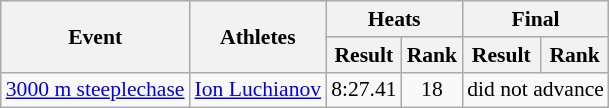<table class="wikitable" border="1" style="font-size:90%">
<tr>
<th rowspan="2">Event</th>
<th rowspan="2">Athletes</th>
<th colspan="2">Heats</th>
<th colspan="2">Final</th>
</tr>
<tr>
<th>Result</th>
<th>Rank</th>
<th>Result</th>
<th>Rank</th>
</tr>
<tr>
<td><a href='#'>3000 m steeplechase</a></td>
<td><a href='#'>Ion Luchianov</a></td>
<td align=center>8:27.41</td>
<td align=center>18</td>
<td align=center colspan=2>did not advance</td>
</tr>
</table>
